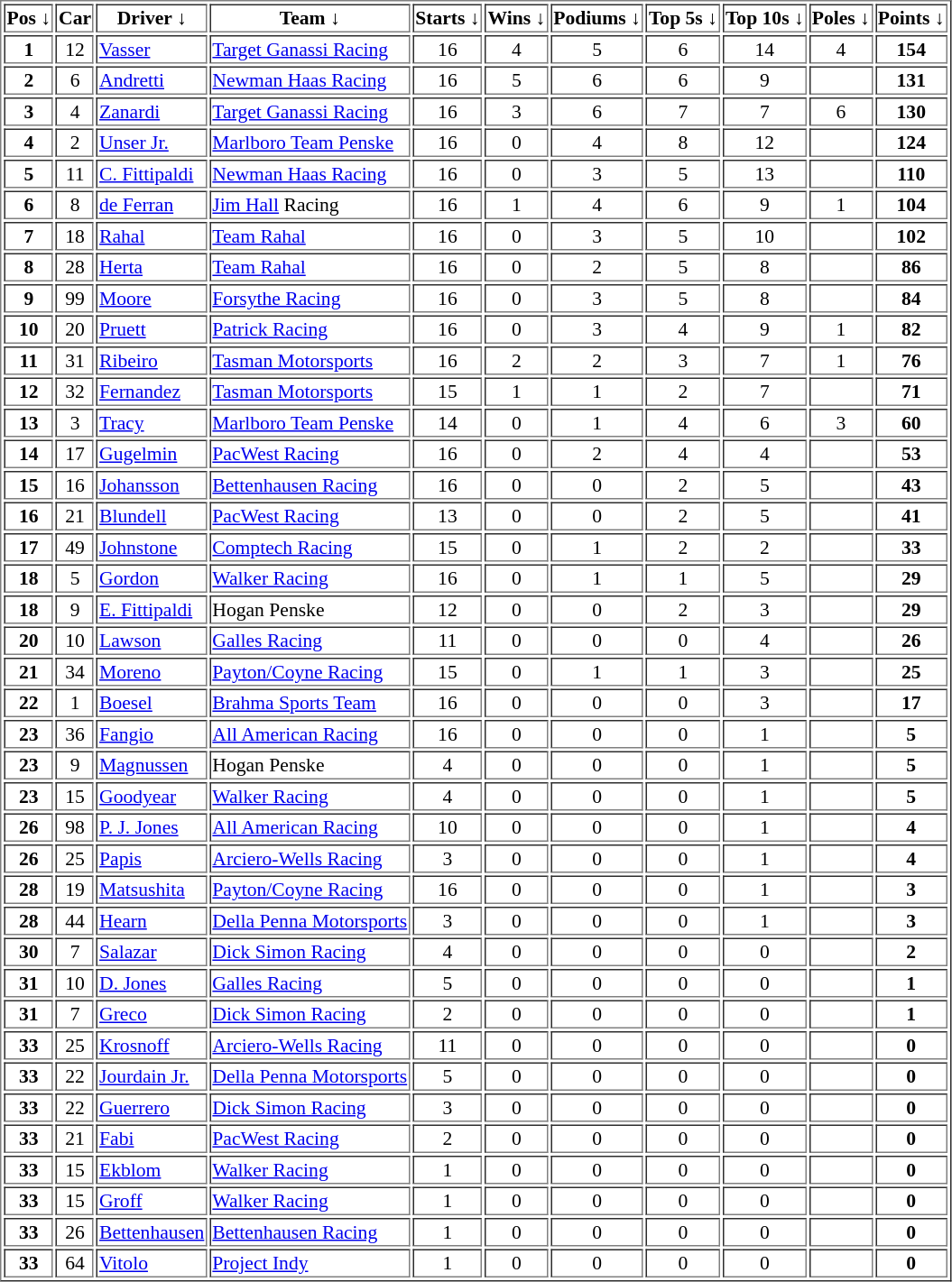<table class="toccolours sortable" style="font-size: 90%" border="1" cellpadding="1" style="border-collapse:collapse">
<tr>
<th>Pos  ↓</th>
<th>Car</th>
<th>Driver  ↓</th>
<th>Team  ↓</th>
<th>Starts  ↓</th>
<th>Wins  ↓</th>
<th>Podiums  ↓</th>
<th>Top 5s  ↓</th>
<th>Top 10s  ↓</th>
<th>Poles  ↓</th>
<th>Points  ↓</th>
</tr>
<tr>
<th align="center">1</th>
<td align="center">12</td>
<td> <a href='#'>Vasser</a></td>
<td> <a href='#'>Target Ganassi Racing</a></td>
<td align="center">16</td>
<td align="center">4</td>
<td align="center">5</td>
<td align="center">6</td>
<td align="center">14</td>
<td align="center">4</td>
<th align="center">154</th>
</tr>
<tr>
<th align="center">2</th>
<td align="center">6</td>
<td> <a href='#'>Andretti</a></td>
<td> <a href='#'>Newman Haas Racing</a></td>
<td align="center">16</td>
<td align="center">5</td>
<td align="center">6</td>
<td align="center">6</td>
<td align="center">9</td>
<td></td>
<th align="center">131</th>
</tr>
<tr>
<th align="center">3</th>
<td align="center">4</td>
<td> <a href='#'>Zanardi</a></td>
<td> <a href='#'>Target Ganassi Racing</a></td>
<td align="center">16</td>
<td align="center">3</td>
<td align="center">6</td>
<td align="center">7</td>
<td align="center">7</td>
<td align="center">6</td>
<th align="center">130</th>
</tr>
<tr>
<th align="center">4</th>
<td align="center">2</td>
<td> <a href='#'>Unser Jr.</a></td>
<td> <a href='#'>Marlboro Team Penske</a></td>
<td align="center">16</td>
<td align="center">0</td>
<td align="center">4</td>
<td align="center">8</td>
<td align="center">12</td>
<td></td>
<th align="center">124</th>
</tr>
<tr>
<th align="center">5</th>
<td align="center">11</td>
<td> <a href='#'>C. Fittipaldi</a></td>
<td> <a href='#'>Newman Haas Racing</a></td>
<td align="center">16</td>
<td align="center">0</td>
<td align="center">3</td>
<td align="center">5</td>
<td align="center">13</td>
<td></td>
<th align="center">110</th>
</tr>
<tr>
<th align="center">6</th>
<td align="center">8</td>
<td> <a href='#'>de Ferran</a></td>
<td> <a href='#'>Jim Hall</a> Racing</td>
<td align="center">16</td>
<td align="center">1</td>
<td align="center">4</td>
<td align="center">6</td>
<td align="center">9</td>
<td align="center">1</td>
<th align="center">104</th>
</tr>
<tr>
<th align="center">7</th>
<td align="center">18</td>
<td> <a href='#'>Rahal</a></td>
<td> <a href='#'>Team Rahal</a></td>
<td align="center">16</td>
<td align="center">0</td>
<td align="center">3</td>
<td align="center">5</td>
<td align="center">10</td>
<td></td>
<th align="center">102</th>
</tr>
<tr>
<th align="center">8</th>
<td align="center">28</td>
<td> <a href='#'>Herta</a></td>
<td> <a href='#'>Team Rahal</a></td>
<td align="center">16</td>
<td align="center">0</td>
<td align="center">2</td>
<td align="center">5</td>
<td align="center">8</td>
<td></td>
<th align="center">86</th>
</tr>
<tr>
<th align="center">9</th>
<td align="center">99</td>
<td> <a href='#'>Moore</a></td>
<td> <a href='#'>Forsythe Racing</a></td>
<td align="center">16</td>
<td align="center">0</td>
<td align="center">3</td>
<td align="center">5</td>
<td align="center">8</td>
<td></td>
<th align="center">84</th>
</tr>
<tr>
<th align="center">10</th>
<td align="center">20</td>
<td> <a href='#'>Pruett</a></td>
<td> <a href='#'>Patrick Racing</a></td>
<td align="center">16</td>
<td align="center">0</td>
<td align="center">3</td>
<td align="center">4</td>
<td align="center">9</td>
<td align="center">1</td>
<th align="center">82</th>
</tr>
<tr>
<th align="center">11</th>
<td align="center">31</td>
<td> <a href='#'>Ribeiro</a></td>
<td> <a href='#'>Tasman Motorsports</a></td>
<td align="center">16</td>
<td align="center">2</td>
<td align="center">2</td>
<td align="center">3</td>
<td align="center">7</td>
<td align="center">1</td>
<th align="center">76</th>
</tr>
<tr>
<th align="center">12</th>
<td align="center">32</td>
<td> <a href='#'>Fernandez</a></td>
<td> <a href='#'>Tasman Motorsports</a></td>
<td align="center">15</td>
<td align="center">1</td>
<td align="center">1</td>
<td align="center">2</td>
<td align="center">7</td>
<td></td>
<th align="center">71</th>
</tr>
<tr>
<th align="center">13</th>
<td align="center">3</td>
<td> <a href='#'>Tracy</a></td>
<td> <a href='#'>Marlboro Team Penske</a></td>
<td align="center">14</td>
<td align="center">0</td>
<td align="center">1</td>
<td align="center">4</td>
<td align="center">6</td>
<td align="center">3</td>
<th align="center">60</th>
</tr>
<tr>
<th align="center">14</th>
<td align="center">17</td>
<td> <a href='#'>Gugelmin</a></td>
<td> <a href='#'>PacWest Racing</a></td>
<td align="center">16</td>
<td align="center">0</td>
<td align="center">2</td>
<td align="center">4</td>
<td align="center">4</td>
<td></td>
<th align="center">53</th>
</tr>
<tr>
<th align="center">15</th>
<td align="center">16</td>
<td> <a href='#'>Johansson</a></td>
<td> <a href='#'>Bettenhausen Racing</a></td>
<td align="center">16</td>
<td align="center">0</td>
<td align="center">0</td>
<td align="center">2</td>
<td align="center">5</td>
<td></td>
<th align="center">43</th>
</tr>
<tr>
<th align="center">16</th>
<td align="center">21</td>
<td> <a href='#'>Blundell</a></td>
<td> <a href='#'>PacWest Racing</a></td>
<td align="center">13</td>
<td align="center">0</td>
<td align="center">0</td>
<td align="center">2</td>
<td align="center">5</td>
<td></td>
<th align="center">41</th>
</tr>
<tr>
<th align="center">17</th>
<td align="center">49</td>
<td> <a href='#'>Johnstone</a></td>
<td> <a href='#'>Comptech Racing</a></td>
<td align="center">15</td>
<td align="center">0</td>
<td align="center">1</td>
<td align="center">2</td>
<td align="center">2</td>
<td></td>
<th align="center">33</th>
</tr>
<tr>
<th align="center">18</th>
<td align="center">5</td>
<td> <a href='#'>Gordon</a></td>
<td> <a href='#'>Walker Racing</a></td>
<td align="center">16</td>
<td align="center">0</td>
<td align="center">1</td>
<td align="center">1</td>
<td align="center">5</td>
<td></td>
<th align="center">29</th>
</tr>
<tr>
<th align="center">18</th>
<td align="center">9</td>
<td> <a href='#'>E. Fittipaldi</a></td>
<td> Hogan Penske</td>
<td align="center">12</td>
<td align="center">0</td>
<td align="center">0</td>
<td align="center">2</td>
<td align="center">3</td>
<td></td>
<th align="center">29</th>
</tr>
<tr>
<th align="center">20</th>
<td align="center">10</td>
<td> <a href='#'>Lawson</a></td>
<td> <a href='#'>Galles Racing</a></td>
<td align="center">11</td>
<td align="center">0</td>
<td align="center">0</td>
<td align="center">0</td>
<td align="center">4</td>
<td></td>
<th align="center">26</th>
</tr>
<tr>
<th align="center">21</th>
<td align="center">34</td>
<td> <a href='#'>Moreno</a></td>
<td> <a href='#'>Payton/Coyne Racing</a></td>
<td align="center">15</td>
<td align="center">0</td>
<td align="center">1</td>
<td align="center">1</td>
<td align="center">3</td>
<td></td>
<th align="center">25</th>
</tr>
<tr>
<th align="center">22</th>
<td align="center">1</td>
<td> <a href='#'>Boesel</a></td>
<td> <a href='#'>Brahma Sports Team</a></td>
<td align="center">16</td>
<td align="center">0</td>
<td align="center">0</td>
<td align="center">0</td>
<td align="center">3</td>
<td></td>
<th align="center">17</th>
</tr>
<tr>
<th align="center">23</th>
<td align="center">36</td>
<td> <a href='#'>Fangio</a></td>
<td> <a href='#'>All American Racing</a></td>
<td align="center">16</td>
<td align="center">0</td>
<td align="center">0</td>
<td align="center">0</td>
<td align="center">1</td>
<td></td>
<th align="center">5</th>
</tr>
<tr>
<th align="center">23</th>
<td align="center">9</td>
<td> <a href='#'>Magnussen</a></td>
<td> Hogan Penske</td>
<td align="center">4</td>
<td align="center">0</td>
<td align="center">0</td>
<td align="center">0</td>
<td align="center">1</td>
<td></td>
<th align="center">5</th>
</tr>
<tr>
<th align="center">23</th>
<td align="center">15</td>
<td> <a href='#'>Goodyear</a></td>
<td> <a href='#'>Walker Racing</a></td>
<td align="center">4</td>
<td align="center">0</td>
<td align="center">0</td>
<td align="center">0</td>
<td align="center">1</td>
<td></td>
<th align="center">5</th>
</tr>
<tr>
<th align="center">26</th>
<td align="center">98</td>
<td> <a href='#'>P. J. Jones</a></td>
<td> <a href='#'>All American Racing</a></td>
<td align="center">10</td>
<td align="center">0</td>
<td align="center">0</td>
<td align="center">0</td>
<td align="center">1</td>
<td></td>
<th align="center">4</th>
</tr>
<tr>
<th align="center">26</th>
<td align="center">25</td>
<td> <a href='#'>Papis</a></td>
<td> <a href='#'>Arciero-Wells Racing</a></td>
<td align="center">3</td>
<td align="center">0</td>
<td align="center">0</td>
<td align="center">0</td>
<td align="center">1</td>
<td></td>
<th align="center">4</th>
</tr>
<tr>
<th align="center">28</th>
<td align="center">19</td>
<td> <a href='#'>Matsushita</a></td>
<td> <a href='#'>Payton/Coyne Racing</a></td>
<td align="center">16</td>
<td align="center">0</td>
<td align="center">0</td>
<td align="center">0</td>
<td align="center">1</td>
<td></td>
<th align="center">3</th>
</tr>
<tr>
<th align="center">28</th>
<td align="center">44</td>
<td> <a href='#'>Hearn</a></td>
<td> <a href='#'>Della Penna Motorsports</a></td>
<td align="center">3</td>
<td align="center">0</td>
<td align="center">0</td>
<td align="center">0</td>
<td align="center">1</td>
<td></td>
<th align="center">3</th>
</tr>
<tr>
<th align="center">30</th>
<td align="center">7</td>
<td> <a href='#'>Salazar</a></td>
<td> <a href='#'>Dick Simon Racing</a></td>
<td align="center">4</td>
<td align="center">0</td>
<td align="center">0</td>
<td align="center">0</td>
<td align="center">0</td>
<td></td>
<th align="center">2</th>
</tr>
<tr>
<th align="center">31</th>
<td align="center">10</td>
<td> <a href='#'>D. Jones</a></td>
<td> <a href='#'>Galles Racing</a></td>
<td align="center">5</td>
<td align="center">0</td>
<td align="center">0</td>
<td align="center">0</td>
<td align="center">0</td>
<td></td>
<th align="center">1</th>
</tr>
<tr>
<th align="center">31</th>
<td align="center">7</td>
<td> <a href='#'>Greco</a></td>
<td> <a href='#'>Dick Simon Racing</a></td>
<td align="center">2</td>
<td align="center">0</td>
<td align="center">0</td>
<td align="center">0</td>
<td align="center">0</td>
<td></td>
<th align="center">1</th>
</tr>
<tr>
<th align="center">33</th>
<td align="center">25</td>
<td> <a href='#'>Krosnoff</a></td>
<td> <a href='#'>Arciero-Wells Racing</a></td>
<td align="center">11</td>
<td align="center">0</td>
<td align="center">0</td>
<td align="center">0</td>
<td align="center">0</td>
<td></td>
<th align="center">0</th>
</tr>
<tr>
<th align="center">33</th>
<td align="center">22</td>
<td> <a href='#'>Jourdain Jr.</a></td>
<td> <a href='#'>Della Penna Motorsports</a></td>
<td align="center">5</td>
<td align="center">0</td>
<td align="center">0</td>
<td align="center">0</td>
<td align="center">0</td>
<td></td>
<th align="center">0</th>
</tr>
<tr>
<th align="center">33</th>
<td align="center">22</td>
<td> <a href='#'>Guerrero</a></td>
<td> <a href='#'>Dick Simon Racing</a></td>
<td align="center">3</td>
<td align="center">0</td>
<td align="center">0</td>
<td align="center">0</td>
<td align="center">0</td>
<td></td>
<th align="center">0</th>
</tr>
<tr>
<th align="center">33</th>
<td align="center">21</td>
<td> <a href='#'>Fabi</a></td>
<td> <a href='#'>PacWest Racing</a></td>
<td align="center">2</td>
<td align="center">0</td>
<td align="center">0</td>
<td align="center">0</td>
<td align="center">0</td>
<td></td>
<th align="center">0</th>
</tr>
<tr>
<th align="center">33</th>
<td align="center">15</td>
<td> <a href='#'>Ekblom</a></td>
<td> <a href='#'>Walker Racing</a></td>
<td align="center">1</td>
<td align="center">0</td>
<td align="center">0</td>
<td align="center">0</td>
<td align="center">0</td>
<td></td>
<th align="center">0</th>
</tr>
<tr>
<th align="center">33</th>
<td align="center">15</td>
<td> <a href='#'>Groff</a></td>
<td> <a href='#'>Walker Racing</a></td>
<td align="center">1</td>
<td align="center">0</td>
<td align="center">0</td>
<td align="center">0</td>
<td align="center">0</td>
<td></td>
<th align="center">0</th>
</tr>
<tr>
<th align="center">33</th>
<td align="center">26</td>
<td> <a href='#'>Bettenhausen</a></td>
<td> <a href='#'>Bettenhausen Racing</a></td>
<td align="center">1</td>
<td align="center">0</td>
<td align="center">0</td>
<td align="center">0</td>
<td align="center">0</td>
<td></td>
<th align="center">0</th>
</tr>
<tr>
<th align="center">33</th>
<td align="center">64</td>
<td> <a href='#'>Vitolo</a></td>
<td> <a href='#'>Project Indy</a></td>
<td align="center">1</td>
<td align="center">0</td>
<td align="center">0</td>
<td align="center">0</td>
<td align="center">0</td>
<td></td>
<th align="center">0</th>
</tr>
</table>
